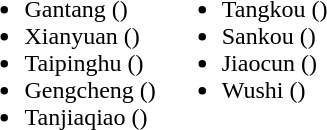<table>
<tr>
<td valign="top"><br><ul><li>Gantang ()</li><li>Xianyuan ()</li><li>Taipinghu ()</li><li>Gengcheng ()</li><li>Tanjiaqiao ()</li></ul></td>
<td valign="top"><br><ul><li>Tangkou ()</li><li>Sankou ()</li><li>Jiaocun ()</li><li>Wushi ()</li></ul></td>
</tr>
</table>
